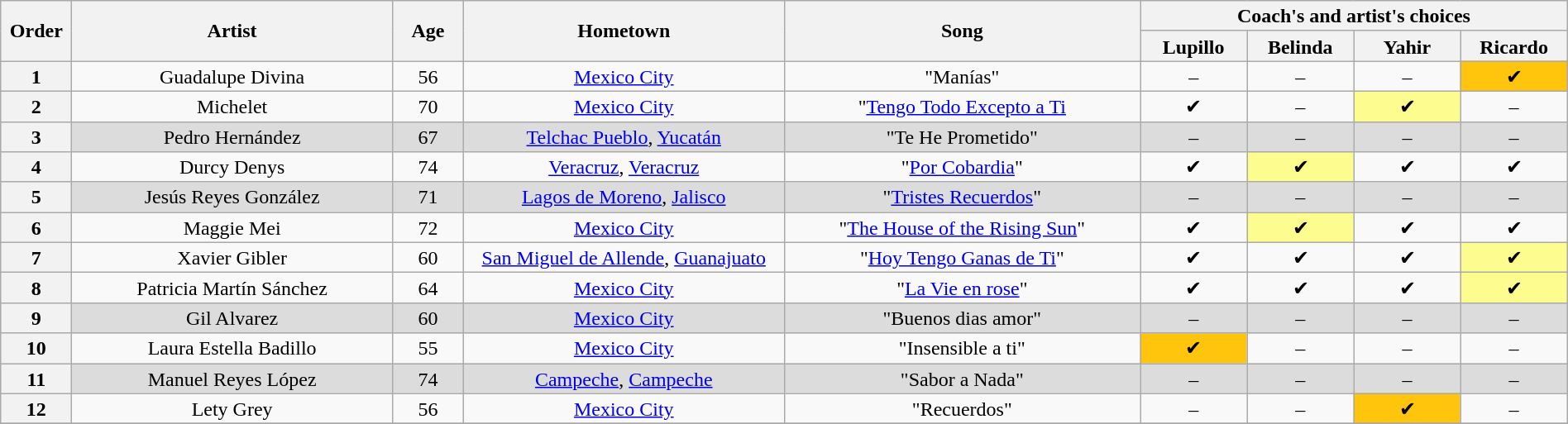<table class="wikitable" style="text-align:center; line-height:17px; width:100%">
<tr>
<th scope="col" rowspan="2" style="width:04%">Order</th>
<th scope="col" rowspan="2" style="width:18%">Artist</th>
<th scope="col" rowspan="2" style="width:04%">Age</th>
<th scope="col" rowspan="2" style="width:18%">Hometown</th>
<th scope="col" rowspan="2" style="width:20%">Song</th>
<th scope="col" colspan="4" style="width:24%">Coach's and artist's choices</th>
</tr>
<tr>
<th style="width:06%">Lupillo</th>
<th style="width:06%">Belinda</th>
<th style="width:06%">Yahir</th>
<th style="width:06%">Ricardo</th>
</tr>
<tr>
<th>1</th>
<td>Guadalupe Divina</td>
<td>56</td>
<td><a href='#'>Mexico City</a></td>
<td>"Manías"</td>
<td>–</td>
<td>–</td>
<td>–</td>
<td style="background:#ffc40c">✔</td>
</tr>
<tr>
<th>2</th>
<td>Michelet</td>
<td>70</td>
<td><a href='#'>Mexico City</a></td>
<td>"<a href='#'>Tengo Todo Excepto a Ti</a></td>
<td>✔</td>
<td>–</td>
<td style="background:#fdfc8f">✔</td>
<td>–</td>
</tr>
<tr style="background:#DCDCDC">
<th>3</th>
<td>Pedro Hernández</td>
<td>67</td>
<td><a href='#'>Telchac Pueblo</a>, <a href='#'>Yucatán</a></td>
<td>"Te He Prometido"</td>
<td>–</td>
<td>–</td>
<td>–</td>
<td>–</td>
</tr>
<tr>
<th>4</th>
<td>Durcy Denys</td>
<td>74</td>
<td><a href='#'>Veracruz</a>, <a href='#'>Veracruz</a></td>
<td>"<a href='#'>Por Cobardia</a>"</td>
<td>✔</td>
<td style="background:#fdfc8f">✔</td>
<td>✔</td>
<td>✔</td>
</tr>
<tr style="background:#DCDCDC">
<th>5</th>
<td>Jesús Reyes González</td>
<td>71</td>
<td><a href='#'>Lagos de Moreno</a>, <a href='#'>Jalisco</a></td>
<td>"<a href='#'>Tristes Recuerdos</a>"</td>
<td>–</td>
<td>–</td>
<td>–</td>
<td>–</td>
</tr>
<tr>
<th>6</th>
<td>Maggie Mei</td>
<td>72</td>
<td><a href='#'>Mexico City</a></td>
<td>"<a href='#'>The House of the Rising Sun</a>"</td>
<td>✔</td>
<td style="background:#fdfc8f">✔</td>
<td>✔</td>
<td>✔</td>
</tr>
<tr>
<th>7</th>
<td>Xavier Gibler</td>
<td>60</td>
<td><a href='#'>San Miguel de Allende</a>, <a href='#'>Guanajuato</a></td>
<td>"<a href='#'>Hoy Tengo Ganas de Ti</a>"</td>
<td>✔</td>
<td>✔</td>
<td>✔</td>
<td style="background:#fdfc8f">✔</td>
</tr>
<tr>
<th>8</th>
<td>Patricia Martín Sánchez</td>
<td>64</td>
<td><a href='#'>Mexico City</a></td>
<td>"<a href='#'>La Vie en rose</a>"</td>
<td>✔</td>
<td>✔</td>
<td>✔</td>
<td style="background:#fdfc8f">✔</td>
</tr>
<tr style="background:#DCDCDC">
<th>9</th>
<td>Gil Alvarez</td>
<td>60</td>
<td><a href='#'>Mexico City</a></td>
<td>"Buenos dias amor"</td>
<td>–</td>
<td>–</td>
<td>–</td>
<td>–</td>
</tr>
<tr>
<th>10</th>
<td>Laura Estella Badillo</td>
<td>55</td>
<td><a href='#'>Mexico City</a></td>
<td>"Insensible a ti"</td>
<td style="background:#ffc40c">✔</td>
<td>–</td>
<td>–</td>
<td>–</td>
</tr>
<tr style="background:#DCDCDC">
<th>11</th>
<td>Manuel Reyes López</td>
<td>74</td>
<td><a href='#'>Campeche</a>, <a href='#'>Campeche</a></td>
<td>"Sabor a Nada"</td>
<td>–</td>
<td>–</td>
<td>–</td>
<td>–</td>
</tr>
<tr>
<th>12</th>
<td>Lety Grey</td>
<td>56</td>
<td><a href='#'>Mexico City</a></td>
<td>"Recuerdos"</td>
<td>–</td>
<td>–</td>
<td style="background:#ffc40c">✔</td>
<td>–</td>
</tr>
<tr>
</tr>
</table>
